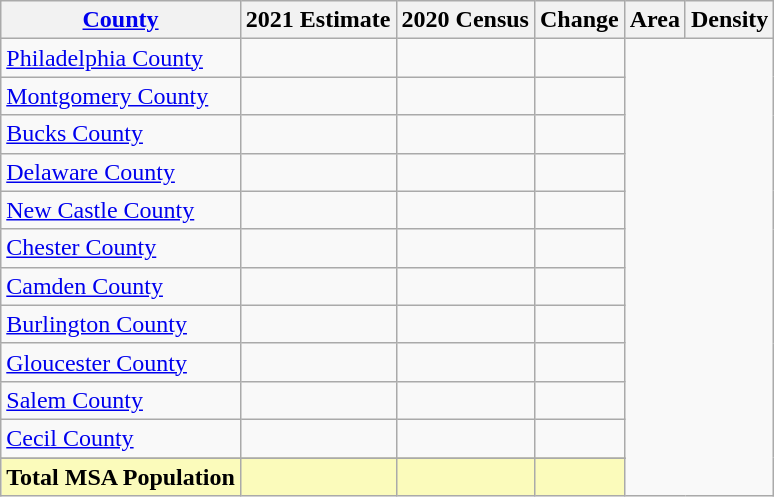<table class="wikitable sortable">
<tr>
<th><a href='#'>County</a></th>
<th>2021 Estimate</th>
<th>2020 Census</th>
<th>Change</th>
<th>Area</th>
<th>Density</th>
</tr>
<tr>
<td><a href='#'>Philadelphia County</a></td>
<td></td>
<td></td>
<td></td>
</tr>
<tr>
<td><a href='#'>Montgomery County</a></td>
<td></td>
<td></td>
<td></td>
</tr>
<tr>
<td><a href='#'>Bucks County</a></td>
<td></td>
<td></td>
<td></td>
</tr>
<tr>
<td><a href='#'>Delaware County</a></td>
<td></td>
<td></td>
<td></td>
</tr>
<tr>
<td><a href='#'>New Castle County</a></td>
<td></td>
<td></td>
<td></td>
</tr>
<tr>
<td><a href='#'>Chester County</a></td>
<td></td>
<td></td>
<td></td>
</tr>
<tr>
<td><a href='#'>Camden County</a></td>
<td></td>
<td></td>
<td></td>
</tr>
<tr>
<td><a href='#'>Burlington County</a></td>
<td></td>
<td></td>
<td></td>
</tr>
<tr>
<td><a href='#'>Gloucester County</a></td>
<td></td>
<td></td>
<td></td>
</tr>
<tr>
<td><a href='#'>Salem County</a></td>
<td></td>
<td></td>
<td></td>
</tr>
<tr>
<td><a href='#'>Cecil County</a></td>
<td></td>
<td></td>
<td></td>
</tr>
<tr>
</tr>
<tr class="sortbottom" style="background:#fbfbbb">
<td><strong>Total MSA Population</strong></td>
<td></td>
<td></td>
<td></td>
</tr>
</table>
